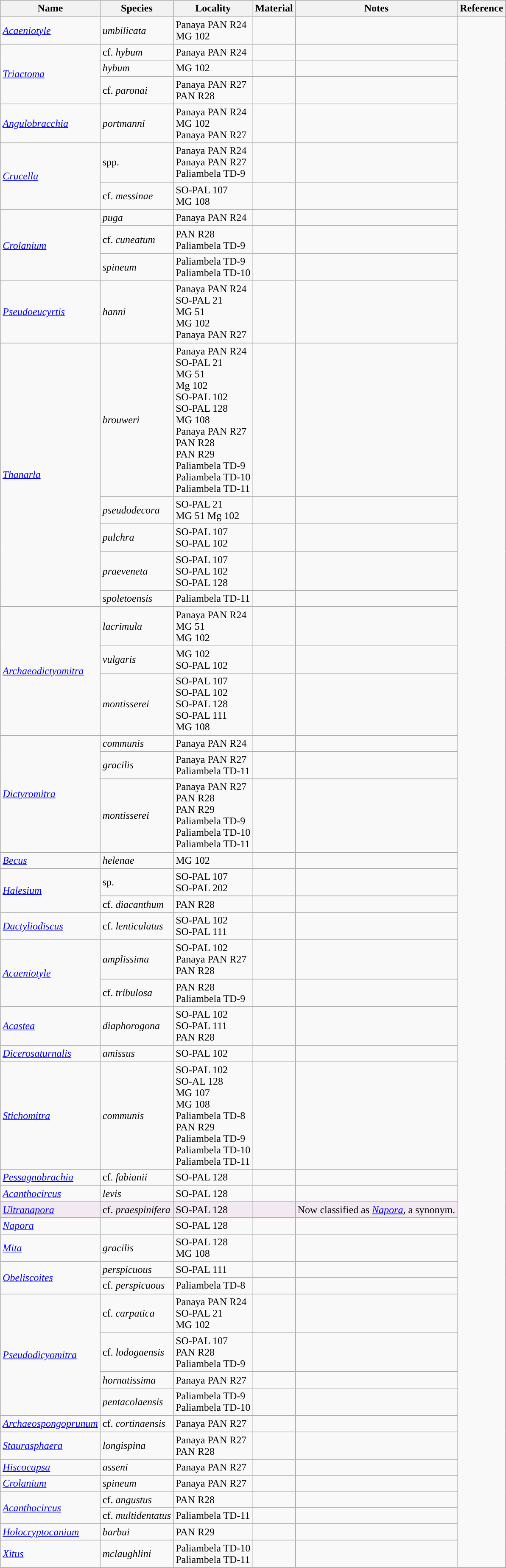<table class="wikitable">
<tr>
<th>Name</th>
<th>Species</th>
<th>Locality</th>
<th>Material</th>
<th>Notes</th>
<th>Reference</th>
</tr>
<tr>
<td><em><a href='#'>Acaeniotyle</a></em></td>
<td><em>umbilicata</em></td>
<td>Panaya PAN R24<br>MG 102</td>
<td></td>
<td></td>
<td rowspan="50"></td>
</tr>
<tr>
<td rowspan="3"><em><a href='#'>Triactoma</a></em></td>
<td>cf. <em>hybum</em></td>
<td>Panaya PAN R24</td>
<td></td>
<td></td>
</tr>
<tr>
<td><em>hybum</em></td>
<td>MG 102</td>
<td></td>
<td></td>
</tr>
<tr>
<td>cf. <em>paronai</em></td>
<td>Panaya PAN R27<br>PAN R28</td>
<td></td>
<td></td>
</tr>
<tr>
<td><em><a href='#'>Angulobracchia</a></em></td>
<td><em>portmanni</em></td>
<td>Panaya PAN R24<br>MG 102<br>Panaya PAN R27</td>
<td></td>
<td></td>
</tr>
<tr>
<td rowspan="2"><em><a href='#'>Crucella</a></em></td>
<td>spp.</td>
<td>Panaya PAN R24<br>Panaya PAN R27<br>Paliambela TD-9</td>
<td></td>
<td></td>
</tr>
<tr>
<td>cf. <em>messinae</em></td>
<td>SO-PAL 107<br>MG 108</td>
<td></td>
<td></td>
</tr>
<tr>
<td rowspan="3"><em><a href='#'>Crolanium</a></em></td>
<td><em>puga</em></td>
<td>Panaya PAN R24</td>
<td></td>
<td></td>
</tr>
<tr>
<td>cf. <em>cuneatum</em></td>
<td>PAN R28<br>Paliambela TD-9</td>
<td></td>
<td></td>
</tr>
<tr>
<td><em>spineum</em></td>
<td>Paliambela TD-9<br>Paliambela TD-10</td>
<td></td>
<td></td>
</tr>
<tr>
<td><em><a href='#'>Pseudoeucyrtis</a></em></td>
<td><em>hanni</em></td>
<td>Panaya PAN R24<br>SO-PAL 21<br>MG 51<br>MG 102<br>Panaya PAN R27</td>
<td></td>
<td></td>
</tr>
<tr>
<td rowspan="5"><em><a href='#'>Thanarla</a></em></td>
<td><em>brouweri</em></td>
<td>Panaya PAN R24<br>SO-PAL 21<br>MG 51<br>Mg 102<br>SO-PAL 102<br>SO-PAL 128<br>MG 108<br>Panaya PAN R27<br>PAN R28<br>PAN R29<br>Paliambela TD-9<br>Paliambela TD-10<br>Paliambela TD-11</td>
<td></td>
<td></td>
</tr>
<tr>
<td><em>pseudodecora</em></td>
<td>SO-PAL 21<br>MG 51
Mg 102</td>
<td></td>
<td></td>
</tr>
<tr>
<td><em>pulchra</em></td>
<td>SO-PAL 107<br>SO-PAL 102</td>
<td></td>
<td></td>
</tr>
<tr>
<td><em>praeveneta</em></td>
<td>SO-PAL 107<br>SO-PAL 102<br>SO-PAL 128</td>
<td></td>
<td></td>
</tr>
<tr>
<td><em>spoletoensis</em></td>
<td>Paliambela TD-11</td>
<td></td>
<td></td>
</tr>
<tr>
<td rowspan="3"><em><a href='#'>Archaeodictyomitra</a></em></td>
<td><em>lacrimula</em></td>
<td>Panaya PAN R24<br>MG 51<br>MG 102</td>
<td></td>
<td></td>
</tr>
<tr>
<td><em>vulgaris</em></td>
<td>MG 102<br>SO-PAL 102</td>
<td></td>
<td></td>
</tr>
<tr>
<td><em>montisserei</em></td>
<td>SO-PAL 107<br>SO-PAL 102<br>SO-PAL 128<br>SO-PAL 111<br>MG 108</td>
<td></td>
<td></td>
</tr>
<tr>
<td rowspan="3"><em><a href='#'>Dictyromitra</a></em></td>
<td><em>communis</em></td>
<td>Panaya PAN R24</td>
<td></td>
<td></td>
</tr>
<tr>
<td><em>gracilis</em></td>
<td>Panaya PAN R27<br>Paliambela TD-11</td>
<td></td>
<td></td>
</tr>
<tr>
<td><em>montisserei</em></td>
<td>Panaya PAN R27<br>PAN R28<br>PAN R29<br>Paliambela TD-9<br>Paliambela TD-10<br>Paliambela TD-11</td>
<td></td>
<td></td>
</tr>
<tr>
<td><em><a href='#'>Becus</a></em></td>
<td><em>helenae</em></td>
<td>MG 102</td>
<td></td>
<td></td>
</tr>
<tr>
<td rowspan="2"><em><a href='#'>Halesium</a></em></td>
<td>sp.</td>
<td>SO-PAL 107<br>SO-PAL 202</td>
<td></td>
<td></td>
</tr>
<tr>
<td>cf. <em>diacanthum</em></td>
<td>PAN R28</td>
<td></td>
<td></td>
</tr>
<tr>
<td><em><a href='#'>Dactyliodiscus</a></em></td>
<td>cf. <em>lenticulatus</em></td>
<td>SO-PAL 102<br>SO-PAL 111</td>
<td></td>
<td></td>
</tr>
<tr>
<td rowspan="2"><em><a href='#'>Acaeniotyle</a></em></td>
<td><em>amplissima</em></td>
<td>SO-PAL 102<br>Panaya PAN R27<br>PAN R28</td>
<td></td>
<td></td>
</tr>
<tr>
<td>cf. <em>tribulosa</em></td>
<td>PAN R28<br>Paliambela TD-9</td>
<td></td>
<td></td>
</tr>
<tr>
<td><em><a href='#'>Acastea</a></em></td>
<td><em>diaphorogona</em></td>
<td>SO-PAL 102<br>SO-PAL 111<br>PAN R28</td>
<td></td>
<td></td>
</tr>
<tr>
<td><em><a href='#'>Dicerosaturnalis</a></em></td>
<td><em>amissus</em></td>
<td>SO-PAL 102</td>
<td></td>
<td></td>
</tr>
<tr>
<td><em><a href='#'>Stichomitra</a></em></td>
<td><em>communis</em></td>
<td>SO-PAL 102<br>SO-AL 128<br>MG 107<br>MG 108<br>Paliambela TD-8<br>PAN R29<br>Paliambela TD-9<br>Paliambela TD-10<br>Paliambela TD-11</td>
<td></td>
<td></td>
</tr>
<tr>
<td><em><a href='#'>Pessagnobrachia</a></em></td>
<td>cf. <em>fabianii</em></td>
<td>SO-PAL 128</td>
<td></td>
<td></td>
</tr>
<tr>
<td><em><a href='#'>Acanthocircus</a></em></td>
<td><em>levis</em></td>
<td>SO-PAL 128</td>
<td></td>
<td></td>
</tr>
<tr>
<td style="background:#f3e9f3;"><em><a href='#'>Ultranapora</a></em></td>
<td style="background:#f3e9f3;">cf. <em>praespinifera</em></td>
<td style="background:#f3e9f3;">SO-PAL 128</td>
<td style="background:#f3e9f3;"></td>
<td style="background:#f3e9f3; ">Now classified as <em><a href='#'>Napora</a></em>, a synonym.</td>
</tr>
<tr>
<td><em><a href='#'>Napora</a></em></td>
<td></td>
<td>SO-PAL 128</td>
<td></td>
<td></td>
</tr>
<tr>
<td><em><a href='#'>Mita</a></em></td>
<td><em>gracilis</em></td>
<td>SO-PAL 128<br>MG 108</td>
<td></td>
<td></td>
</tr>
<tr>
<td rowspan="2"><em><a href='#'>Obeliscoites</a></em></td>
<td><em>perspicuous</em></td>
<td>SO-PAL 111</td>
<td></td>
<td></td>
</tr>
<tr>
<td>cf. <em>perspicuous</em></td>
<td>Paliambela TD-8</td>
<td></td>
<td></td>
</tr>
<tr>
<td rowspan="4"><em><a href='#'>Pseudodicyomitra</a></em></td>
<td>cf. <em>carpatica</em></td>
<td>Panaya PAN R24<br>SO-PAL 21<br>MG 102</td>
<td></td>
<td></td>
</tr>
<tr>
<td>cf. <em>lodogaensis</em></td>
<td>SO-PAL 107<br>PAN R28<br>Paliambela TD-9</td>
<td></td>
<td></td>
</tr>
<tr>
<td><em>hornatissima</em></td>
<td>Panaya PAN R27</td>
<td></td>
<td></td>
</tr>
<tr>
<td><em>pentacolaensis</em></td>
<td>Paliambela TD-9<br>Paliambela TD-10</td>
<td></td>
<td></td>
</tr>
<tr>
<td><em><a href='#'>Archaeospongoprunum</a></em></td>
<td>cf. <em>cortinaensis</em></td>
<td>Panaya PAN R27</td>
<td></td>
<td></td>
</tr>
<tr>
<td><em><a href='#'>Staurasphaera</a></em></td>
<td><em>longispina</em></td>
<td>Panaya PAN R27<br>PAN R28</td>
<td></td>
<td></td>
</tr>
<tr>
<td><em><a href='#'>Hiscocapsa</a></em></td>
<td><em>asseni</em></td>
<td>Panaya PAN R27</td>
<td></td>
<td></td>
</tr>
<tr>
<td><em><a href='#'>Crolanium</a></em></td>
<td><em>spineum</em></td>
<td>Panaya PAN R27</td>
<td></td>
<td></td>
</tr>
<tr>
<td rowspan="2"><em><a href='#'>Acanthocircus</a></em></td>
<td>cf. <em>angustus</em></td>
<td>PAN R28</td>
<td></td>
<td></td>
</tr>
<tr>
<td>cf. <em>multidentatus</em></td>
<td>Paliambela TD-11</td>
<td></td>
<td></td>
</tr>
<tr>
<td><em><a href='#'>Holocryptocanium</a></em></td>
<td><em>barbui</em></td>
<td>PAN R29</td>
<td></td>
<td></td>
</tr>
<tr>
<td><em><a href='#'>Xitus</a></em></td>
<td><em>mclaughlini</em></td>
<td>Paliambela TD-10<br>Paliambela TD-11</td>
<td></td>
<td></td>
</tr>
</table>
